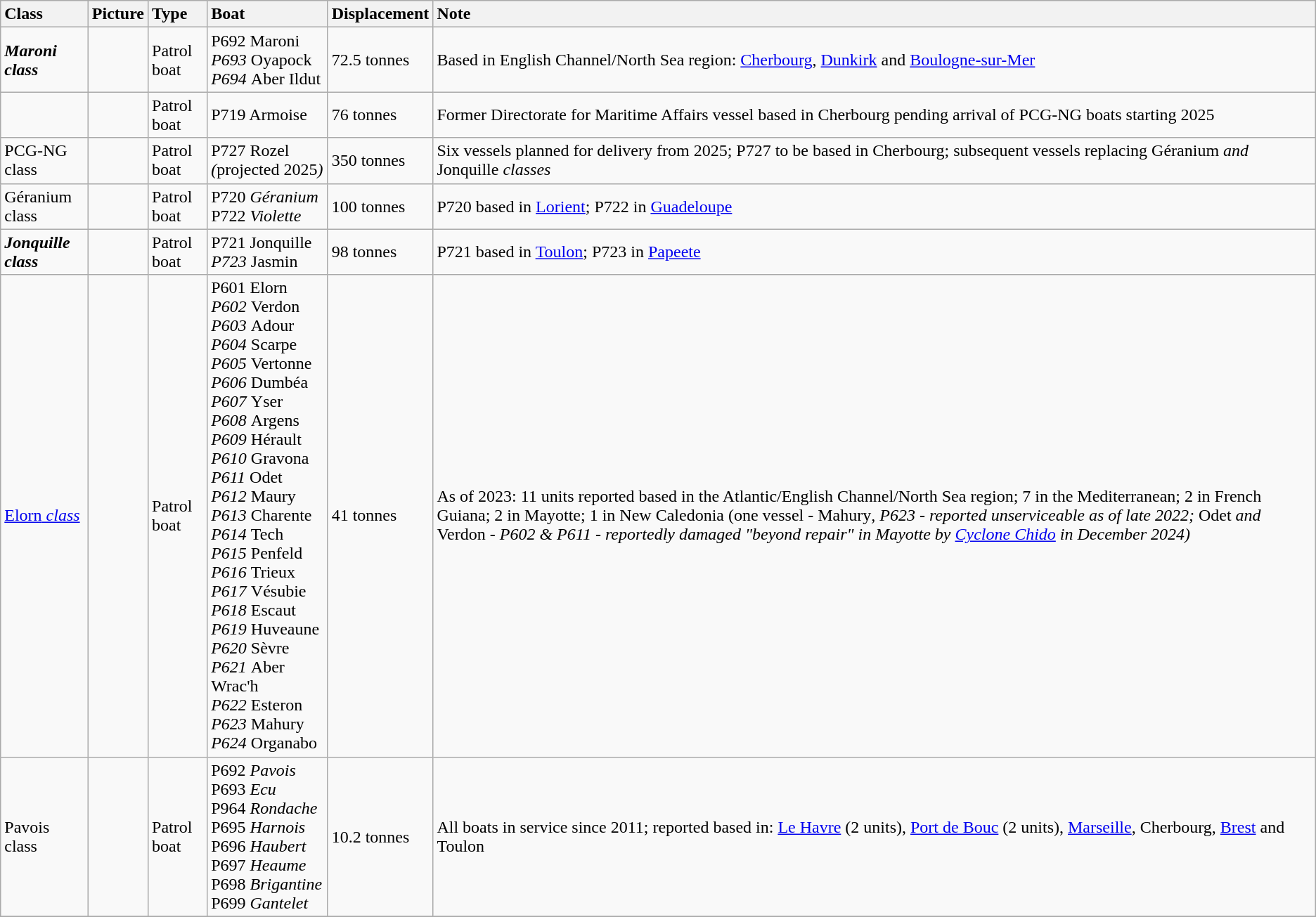<table class="wikitable">
<tr>
<th style="text-align:left;">Class</th>
<th style="text-align:left;">Picture</th>
<th style="text-align:left;">Type</th>
<th style="text-align:left;">Boat</th>
<th style="text-align:left;">Displacement</th>
<th style="text-align:left;">Note</th>
</tr>
<tr>
<td><strong><em>Maroni<em> class<strong></td>
<td></td>
<td>Patrol boat</td>
<td>P692 </em>Maroni <em><br>  P693 </em>Oyapock<em><br> P694 </em>Aber Ildut<em></td>
<td>72.5 tonnes</td>
<td>Based in English Channel/North Sea region: <a href='#'>Cherbourg</a>, <a href='#'>Dunkirk</a> and <a href='#'>Boulogne-sur-Mer</a></td>
</tr>
<tr>
<td></td>
<td></td>
<td>Patrol boat</td>
<td>P719 </em>Armoise<em></td>
<td>76 tonnes</td>
<td>Former Directorate for Maritime Affairs vessel based in Cherbourg pending arrival of PCG-NG boats starting 2025</td>
</tr>
<tr>
<td></strong>PCG-NG class<strong></td>
<td></td>
<td>Patrol boat</td>
<td>P727 </em>Rozel<em> (</em>projected 2025<em>)</td>
<td>350 tonnes</td>
<td>Six vessels planned for delivery from 2025; P727 to be based in Cherbourg; subsequent vessels replacing </em>Géranium<em> and </em>Jonquille<em> classes</td>
</tr>
<tr>
<td></em></strong>Géranium</em> class</strong></td>
<td></td>
<td>Patrol boat</td>
<td>P720 <em>Géranium</em><br>P722 <em>Violette</em></td>
<td>100 tonnes</td>
<td>P720 based in <a href='#'>Lorient</a>; P722 in <a href='#'>Guadeloupe</a></td>
</tr>
<tr>
<td><strong><em>Jonquille<em> class<strong></td>
<td></td>
<td>Patrol boat</td>
<td>P721 </em>Jonquille<em><br>P723 </em>Jasmin<em></td>
<td>98 tonnes</td>
<td>P721 based in <a href='#'>Toulon</a>; P723 in <a href='#'>Papeete</a></td>
</tr>
<tr>
<td></strong><a href='#'></em>Elorn<em> class</a><strong></td>
<td></td>
<td>Patrol boat</td>
<td>P601 </em>Elorn<em><br>P602 </em>Verdon<em><br>P603 </em>Adour<em><br>P604 </em>Scarpe<em><br>P605 </em>Vertonne<em><br>P606 </em>Dumbéa<em><br>P607 </em>Yser<em><br>P608 </em>Argens<em><br>P609 </em>Hérault<em><br>P610 </em>Gravona<em><br>P611 </em>Odet<em><br>P612 </em>Maury<em><br>P613 </em>Charente<em><br>P614 </em>Tech<em><br>P615 </em>Penfeld<em><br>P616 </em>Trieux<em><br>P617 </em>Vésubie<em><br>P618 </em>Escaut<em><br>P619 </em>Huveaune<em><br>P620 </em>Sèvre<em><br>P621 </em>Aber Wrac'h<em><br>P622 </em>Esteron<em><br>P623 </em>Mahury<em><br>P624 </em>Organabo<em></td>
<td>41 tonnes</td>
<td>As of 2023: 11 units reported based in the Atlantic/English Channel/North Sea region; 7 in the Mediterranean; 2 in French Guiana; 2 in Mayotte; 1 in New Caledonia (one vessel - </em>Mahury<em>, P623 - reported unserviceable as of late 2022; </em>Odet<em> and </em>Verdon<em> - P602 & P611 - reportedly damaged "beyond repair" in Mayotte by <a href='#'>Cyclone Chido</a> in December 2024)</td>
</tr>
<tr>
<td></em></strong>Pavois</em> class</strong></td>
<td></td>
<td>Patrol boat</td>
<td>P692 <em>Pavois</em><br>P693 <em>Ecu</em><br>P964 <em>Rondache</em><br>P695 <em>Harnois</em><br>P696 <em>Haubert</em><br>P697 <em>Heaume</em><br>P698 <em>Brigantine</em><br>P699 <em>Gantelet</em></td>
<td>10.2 tonnes</td>
<td>All boats in service since 2011; reported based in: <a href='#'>Le Havre</a> (2 units), <a href='#'>Port de Bouc</a> (2 units), <a href='#'>Marseille</a>, Cherbourg, <a href='#'>Brest</a> and Toulon</td>
</tr>
<tr>
</tr>
</table>
